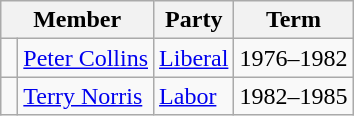<table class="wikitable">
<tr>
<th colspan="2">Member</th>
<th>Party</th>
<th>Term</th>
</tr>
<tr>
<td> </td>
<td><a href='#'>Peter Collins</a></td>
<td><a href='#'>Liberal</a></td>
<td>1976–1982</td>
</tr>
<tr>
<td> </td>
<td><a href='#'>Terry Norris</a></td>
<td><a href='#'>Labor</a></td>
<td>1982–1985</td>
</tr>
</table>
